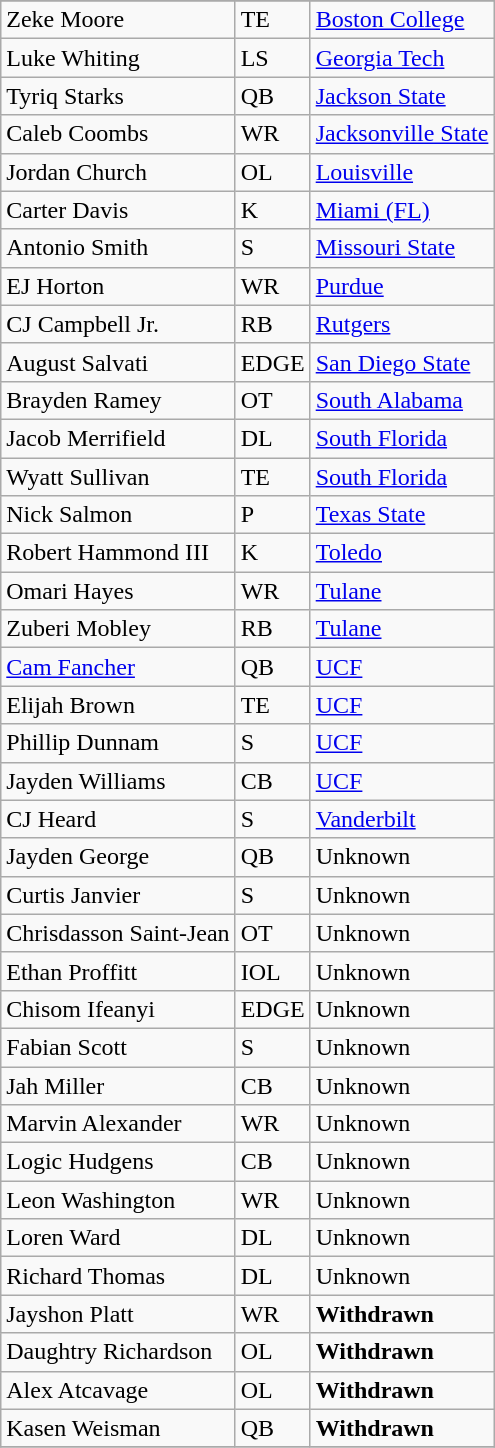<table class="wikitable sortable">
<tr>
</tr>
<tr>
<td>Zeke Moore</td>
<td>TE</td>
<td><a href='#'>Boston College</a></td>
</tr>
<tr>
<td>Luke Whiting</td>
<td>LS</td>
<td><a href='#'>Georgia Tech</a></td>
</tr>
<tr>
<td>Tyriq Starks</td>
<td>QB</td>
<td><a href='#'>Jackson State</a></td>
</tr>
<tr>
<td>Caleb Coombs</td>
<td>WR</td>
<td><a href='#'>Jacksonville State</a></td>
</tr>
<tr>
<td>Jordan Church</td>
<td>OL</td>
<td><a href='#'>Louisville</a></td>
</tr>
<tr>
<td>Carter Davis</td>
<td>K</td>
<td><a href='#'>Miami (FL)</a></td>
</tr>
<tr>
<td>Antonio Smith</td>
<td>S</td>
<td><a href='#'>Missouri State</a></td>
</tr>
<tr>
<td>EJ Horton</td>
<td>WR</td>
<td><a href='#'>Purdue</a></td>
</tr>
<tr>
<td>CJ Campbell Jr.</td>
<td>RB</td>
<td><a href='#'>Rutgers</a></td>
</tr>
<tr>
<td>August Salvati</td>
<td>EDGE</td>
<td><a href='#'>San Diego State</a></td>
</tr>
<tr>
<td>Brayden Ramey</td>
<td>OT</td>
<td><a href='#'>South Alabama</a></td>
</tr>
<tr>
<td>Jacob Merrifield</td>
<td>DL</td>
<td><a href='#'>South Florida</a></td>
</tr>
<tr>
<td>Wyatt Sullivan</td>
<td>TE</td>
<td><a href='#'>South Florida</a></td>
</tr>
<tr>
<td>Nick Salmon</td>
<td>P</td>
<td><a href='#'>Texas State</a></td>
</tr>
<tr>
<td>Robert Hammond III</td>
<td>K</td>
<td><a href='#'>Toledo</a></td>
</tr>
<tr>
<td>Omari Hayes</td>
<td>WR</td>
<td><a href='#'>Tulane</a></td>
</tr>
<tr>
<td>Zuberi Mobley</td>
<td>RB</td>
<td><a href='#'>Tulane</a></td>
</tr>
<tr>
<td><a href='#'>Cam Fancher</a></td>
<td>QB</td>
<td><a href='#'>UCF</a></td>
</tr>
<tr>
<td>Elijah Brown</td>
<td>TE</td>
<td><a href='#'>UCF</a></td>
</tr>
<tr>
<td>Phillip Dunnam</td>
<td>S</td>
<td><a href='#'>UCF</a></td>
</tr>
<tr>
<td>Jayden Williams</td>
<td>CB</td>
<td><a href='#'>UCF</a></td>
</tr>
<tr>
<td>CJ Heard</td>
<td>S</td>
<td><a href='#'>Vanderbilt</a></td>
</tr>
<tr>
<td>Jayden George</td>
<td>QB</td>
<td>Unknown</td>
</tr>
<tr>
<td>Curtis Janvier</td>
<td>S</td>
<td>Unknown</td>
</tr>
<tr>
<td>Chrisdasson Saint-Jean</td>
<td>OT</td>
<td>Unknown</td>
</tr>
<tr>
<td>Ethan Proffitt</td>
<td>IOL</td>
<td>Unknown</td>
</tr>
<tr>
<td>Chisom Ifeanyi</td>
<td>EDGE</td>
<td>Unknown</td>
</tr>
<tr>
<td>Fabian Scott</td>
<td>S</td>
<td>Unknown</td>
</tr>
<tr>
<td>Jah Miller</td>
<td>CB</td>
<td>Unknown</td>
</tr>
<tr>
<td>Marvin Alexander</td>
<td>WR</td>
<td>Unknown</td>
</tr>
<tr>
<td>Logic Hudgens</td>
<td>CB</td>
<td>Unknown</td>
</tr>
<tr>
<td>Leon Washington</td>
<td>WR</td>
<td>Unknown</td>
</tr>
<tr>
<td>Loren Ward</td>
<td>DL</td>
<td>Unknown</td>
</tr>
<tr>
<td>Richard Thomas</td>
<td>DL</td>
<td>Unknown</td>
</tr>
<tr>
<td>Jayshon Platt</td>
<td>WR</td>
<td><strong>Withdrawn</strong></td>
</tr>
<tr>
<td>Daughtry Richardson</td>
<td>OL</td>
<td><strong>Withdrawn</strong></td>
</tr>
<tr>
<td>Alex Atcavage</td>
<td>OL</td>
<td><strong>Withdrawn</strong></td>
</tr>
<tr>
<td>Kasen Weisman</td>
<td>QB</td>
<td><strong>Withdrawn</strong></td>
</tr>
<tr>
</tr>
</table>
